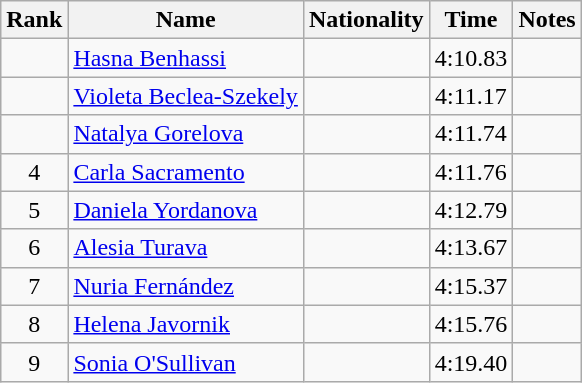<table class="wikitable sortable" style="text-align:center">
<tr>
<th>Rank</th>
<th>Name</th>
<th>Nationality</th>
<th>Time</th>
<th>Notes</th>
</tr>
<tr>
<td></td>
<td align="left"><a href='#'>Hasna Benhassi</a></td>
<td align=left></td>
<td>4:10.83</td>
<td></td>
</tr>
<tr>
<td></td>
<td align="left"><a href='#'>Violeta Beclea-Szekely</a></td>
<td align=left></td>
<td>4:11.17</td>
<td></td>
</tr>
<tr>
<td></td>
<td align="left"><a href='#'>Natalya Gorelova</a></td>
<td align=left></td>
<td>4:11.74</td>
<td></td>
</tr>
<tr>
<td>4</td>
<td align="left"><a href='#'>Carla Sacramento</a></td>
<td align=left></td>
<td>4:11.76</td>
<td></td>
</tr>
<tr>
<td>5</td>
<td align="left"><a href='#'>Daniela Yordanova</a></td>
<td align=left></td>
<td>4:12.79</td>
<td></td>
</tr>
<tr>
<td>6</td>
<td align="left"><a href='#'>Alesia Turava</a></td>
<td align=left></td>
<td>4:13.67</td>
<td></td>
</tr>
<tr>
<td>7</td>
<td align="left"><a href='#'>Nuria Fernández</a></td>
<td align=left></td>
<td>4:15.37</td>
<td></td>
</tr>
<tr>
<td>8</td>
<td align="left"><a href='#'>Helena Javornik</a></td>
<td align=left></td>
<td>4:15.76</td>
<td></td>
</tr>
<tr>
<td>9</td>
<td align="left"><a href='#'>Sonia O'Sullivan</a></td>
<td align=left></td>
<td>4:19.40</td>
<td></td>
</tr>
</table>
